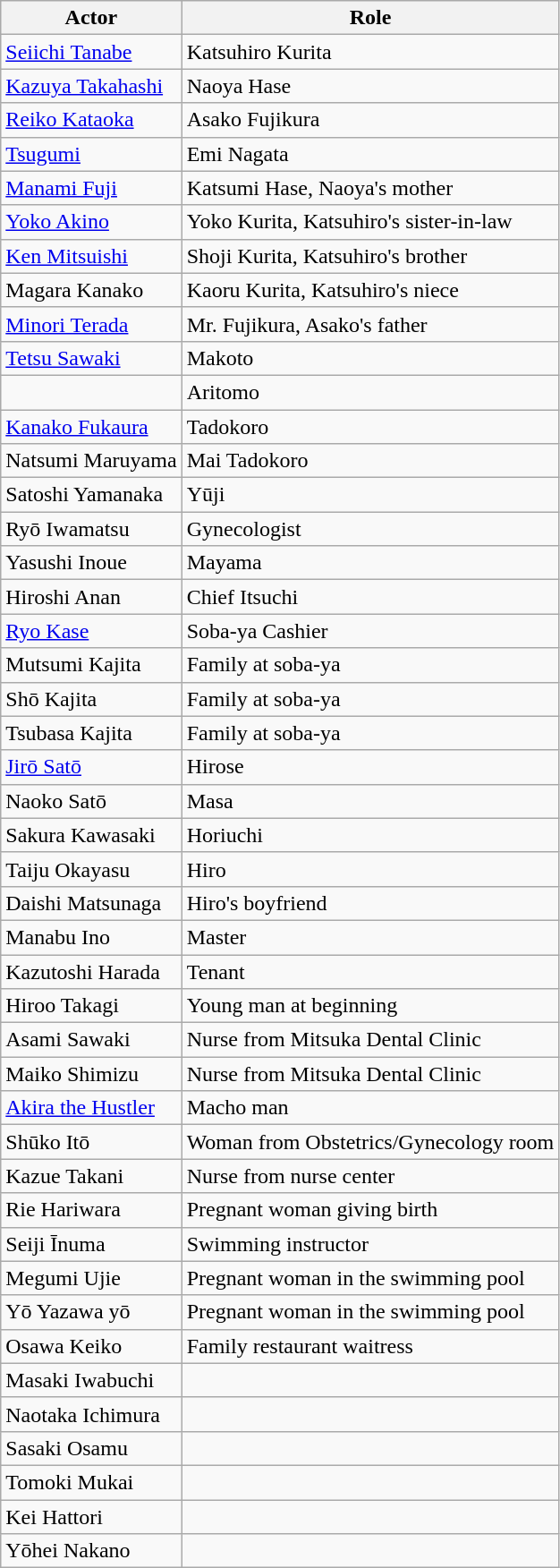<table class="wikitable">
<tr>
<th>Actor</th>
<th>Role</th>
</tr>
<tr>
<td><a href='#'>Seiichi Tanabe</a></td>
<td>Katsuhiro Kurita</td>
</tr>
<tr>
<td><a href='#'>Kazuya Takahashi</a></td>
<td>Naoya Hase</td>
</tr>
<tr>
<td><a href='#'>Reiko Kataoka</a></td>
<td>Asako Fujikura</td>
</tr>
<tr>
<td><a href='#'>Tsugumi</a></td>
<td>Emi Nagata</td>
</tr>
<tr>
<td><a href='#'>Manami Fuji</a></td>
<td>Katsumi Hase, Naoya's mother</td>
</tr>
<tr>
<td><a href='#'>Yoko Akino</a></td>
<td>Yoko Kurita, Katsuhiro's sister-in-law</td>
</tr>
<tr>
<td><a href='#'>Ken Mitsuishi</a></td>
<td>Shoji Kurita, Katsuhiro's brother</td>
</tr>
<tr>
<td>Magara Kanako</td>
<td>Kaoru Kurita, Katsuhiro's niece</td>
</tr>
<tr>
<td><a href='#'>Minori Terada</a></td>
<td>Mr. Fujikura, Asako's father</td>
</tr>
<tr>
<td><a href='#'>Tetsu Sawaki</a></td>
<td>Makoto</td>
</tr>
<tr>
<td></td>
<td>Aritomo</td>
</tr>
<tr>
<td><a href='#'>Kanako Fukaura</a></td>
<td>Tadokoro</td>
</tr>
<tr>
<td>Natsumi Maruyama</td>
<td>Mai Tadokoro</td>
</tr>
<tr>
<td>Satoshi Yamanaka</td>
<td>Yūji</td>
</tr>
<tr>
<td>Ryō Iwamatsu</td>
<td>Gynecologist</td>
</tr>
<tr>
<td>Yasushi Inoue</td>
<td>Mayama</td>
</tr>
<tr>
<td>Hiroshi Anan</td>
<td>Chief Itsuchi</td>
</tr>
<tr>
<td><a href='#'>Ryo Kase</a></td>
<td>Soba-ya Cashier</td>
</tr>
<tr>
<td>Mutsumi Kajita</td>
<td>Family at soba-ya</td>
</tr>
<tr>
<td>Shō Kajita</td>
<td>Family at soba-ya</td>
</tr>
<tr>
<td>Tsubasa Kajita</td>
<td>Family at soba-ya</td>
</tr>
<tr>
<td><a href='#'>Jirō Satō</a></td>
<td>Hirose</td>
</tr>
<tr>
<td>Naoko Satō</td>
<td>Masa</td>
</tr>
<tr>
<td>Sakura Kawasaki</td>
<td>Horiuchi</td>
</tr>
<tr>
<td>Taiju Okayasu</td>
<td>Hiro</td>
</tr>
<tr>
<td>Daishi Matsunaga</td>
<td>Hiro's boyfriend</td>
</tr>
<tr>
<td>Manabu Ino</td>
<td>Master</td>
</tr>
<tr>
<td>Kazutoshi Harada</td>
<td>Tenant</td>
</tr>
<tr>
<td>Hiroo Takagi</td>
<td>Young man at beginning</td>
</tr>
<tr>
<td>Asami Sawaki</td>
<td>Nurse from Mitsuka Dental Clinic</td>
</tr>
<tr>
<td>Maiko Shimizu</td>
<td>Nurse from Mitsuka Dental Clinic</td>
</tr>
<tr>
<td><a href='#'>Akira the Hustler</a></td>
<td>Macho man</td>
</tr>
<tr>
<td>Shūko Itō</td>
<td>Woman from Obstetrics/Gynecology room</td>
</tr>
<tr>
<td>Kazue Takani</td>
<td>Nurse from nurse center</td>
</tr>
<tr>
<td>Rie Hariwara</td>
<td>Pregnant woman giving birth</td>
</tr>
<tr>
<td>Seiji Īnuma</td>
<td>Swimming instructor</td>
</tr>
<tr>
<td>Megumi Ujie</td>
<td>Pregnant woman in the swimming pool</td>
</tr>
<tr>
<td>Yō Yazawa yō</td>
<td>Pregnant woman in the swimming pool</td>
</tr>
<tr>
<td>Osawa Keiko</td>
<td>Family restaurant waitress</td>
</tr>
<tr>
<td>Masaki Iwabuchi</td>
<td></td>
</tr>
<tr>
<td>Naotaka Ichimura</td>
<td></td>
</tr>
<tr>
<td>Sasaki Osamu</td>
<td></td>
</tr>
<tr>
<td>Tomoki Mukai</td>
<td></td>
</tr>
<tr>
<td>Kei Hattori</td>
<td></td>
</tr>
<tr>
<td>Yōhei Nakano</td>
<td></td>
</tr>
</table>
